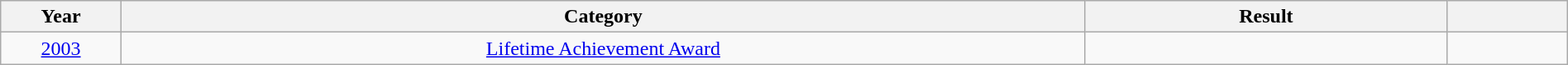<table class="wikitable sortable" style="width:100%;">
<tr>
<th width=5%>Year</th>
<th style="width:40%;">Category</th>
<th style="width:15%;">Result</th>
<th style="width:5%;"></th>
</tr>
<tr>
<td style="text-align:center;"><a href='#'>2003</a></td>
<td style="text-align:center;"><a href='#'>Lifetime Achievement Award</a></td>
<td></td>
<td></td>
</tr>
</table>
